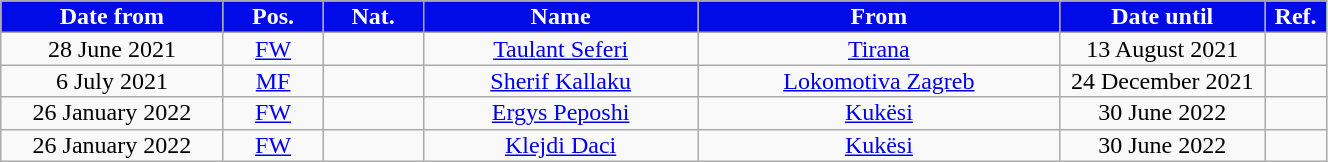<table class="wikitable sortable alternance" style="font-size:100%; text-align:center; line-height:14px; width:70%;">
<tr>
<th style="background:#000be8;color:#FFFFFF; width:120px;">Date from</th>
<th style="background:#000be8;color:#FFFFFF; width:50px;">Pos.</th>
<th style="background:#000be8;color:#FFFFFF; width:50px;">Nat.</th>
<th style="background:#000be8;color:#FFFFFF; width:150px;">Name</th>
<th style="background:#000be8;color:#FFFFFF; width:200px;">From</th>
<th style="background:#000be8;color:#FFFFFF; width:110px;">Date until</th>
<th style="background:#000be8;color:#FFFFFF; width:25px;">Ref.</th>
</tr>
<tr>
<td>28 June 2021</td>
<td><a href='#'>FW</a></td>
<td></td>
<td><a href='#'>Taulant Seferi</a></td>
<td><a href='#'>Tirana</a></td>
<td>13 August 2021</td>
<td></td>
</tr>
<tr>
<td>6 July 2021</td>
<td><a href='#'>MF</a></td>
<td></td>
<td><a href='#'>Sherif Kallaku</a></td>
<td> <a href='#'>Lokomotiva Zagreb</a></td>
<td>24 December 2021</td>
<td></td>
</tr>
<tr>
<td>26 January 2022</td>
<td><a href='#'>FW</a></td>
<td></td>
<td><a href='#'>Ergys Peposhi</a></td>
<td><a href='#'>Kukësi</a></td>
<td>30 June 2022</td>
<td></td>
</tr>
<tr>
<td>26 January 2022</td>
<td><a href='#'>FW</a></td>
<td></td>
<td><a href='#'>Klejdi Daci</a></td>
<td><a href='#'>Kukësi</a></td>
<td>30 June 2022</td>
<td></td>
</tr>
</table>
